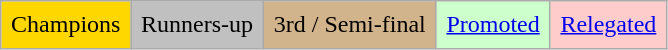<table class="wikitable">
<tr>
<td style="background-color:#FFD700; padding:0.4em;">Champions</td>
<td style="background-color:#C0C0C0; padding:0.4em;">Runners-up</td>
<td style="background-color:#D2B48C; padding:0.4em;">3rd / Semi-final</td>
<td style="background-color:#ccffcc; padding:0.4em;"><a href='#'>Promoted</a></td>
<td style="background-color:#ffcccc; padding:0.4em;"><a href='#'>Relegated</a></td>
</tr>
</table>
